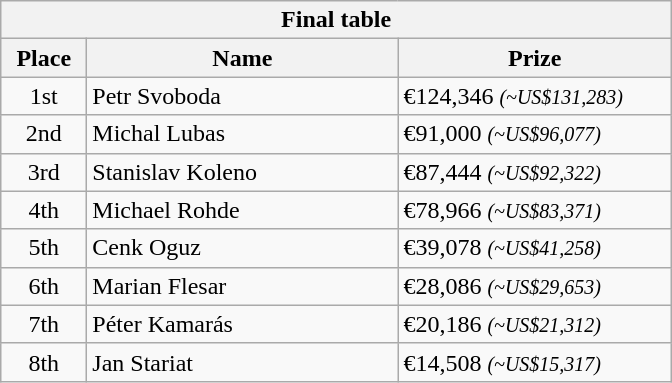<table class="wikitable">
<tr>
<th colspan="3">Final table</th>
</tr>
<tr>
<th style="width:50px;">Place</th>
<th style="width:200px;">Name</th>
<th style="width:175px;">Prize</th>
</tr>
<tr>
<td style="text-align:center;">1st</td>
<td> Petr Svoboda</td>
<td>€124,346 <small><em>(~US$131,283)</em></small></td>
</tr>
<tr>
<td style="text-align:center;">2nd</td>
<td> Michal Lubas</td>
<td>€91,000 <small><em>(~US$96,077)</em></small></td>
</tr>
<tr>
<td style="text-align:center;">3rd</td>
<td> Stanislav Koleno</td>
<td>€87,444 <small><em>(~US$92,322)</em></small></td>
</tr>
<tr>
<td style="text-align:center;">4th</td>
<td> Michael Rohde</td>
<td>€78,966 <small><em>(~US$83,371)</em></small></td>
</tr>
<tr>
<td style="text-align:center;">5th</td>
<td> Cenk Oguz</td>
<td>€39,078 <small><em>(~US$41,258)</em></small></td>
</tr>
<tr>
<td style="text-align:center;">6th</td>
<td> Marian Flesar</td>
<td>€28,086 <small><em>(~US$29,653)</em></small></td>
</tr>
<tr>
<td style="text-align:center;">7th</td>
<td> Péter Kamarás</td>
<td>€20,186 <small><em>(~US$21,312)</em></small></td>
</tr>
<tr>
<td style="text-align:center;">8th</td>
<td> Jan Stariat</td>
<td>€14,508 <small><em>(~US$15,317)</em></small></td>
</tr>
</table>
